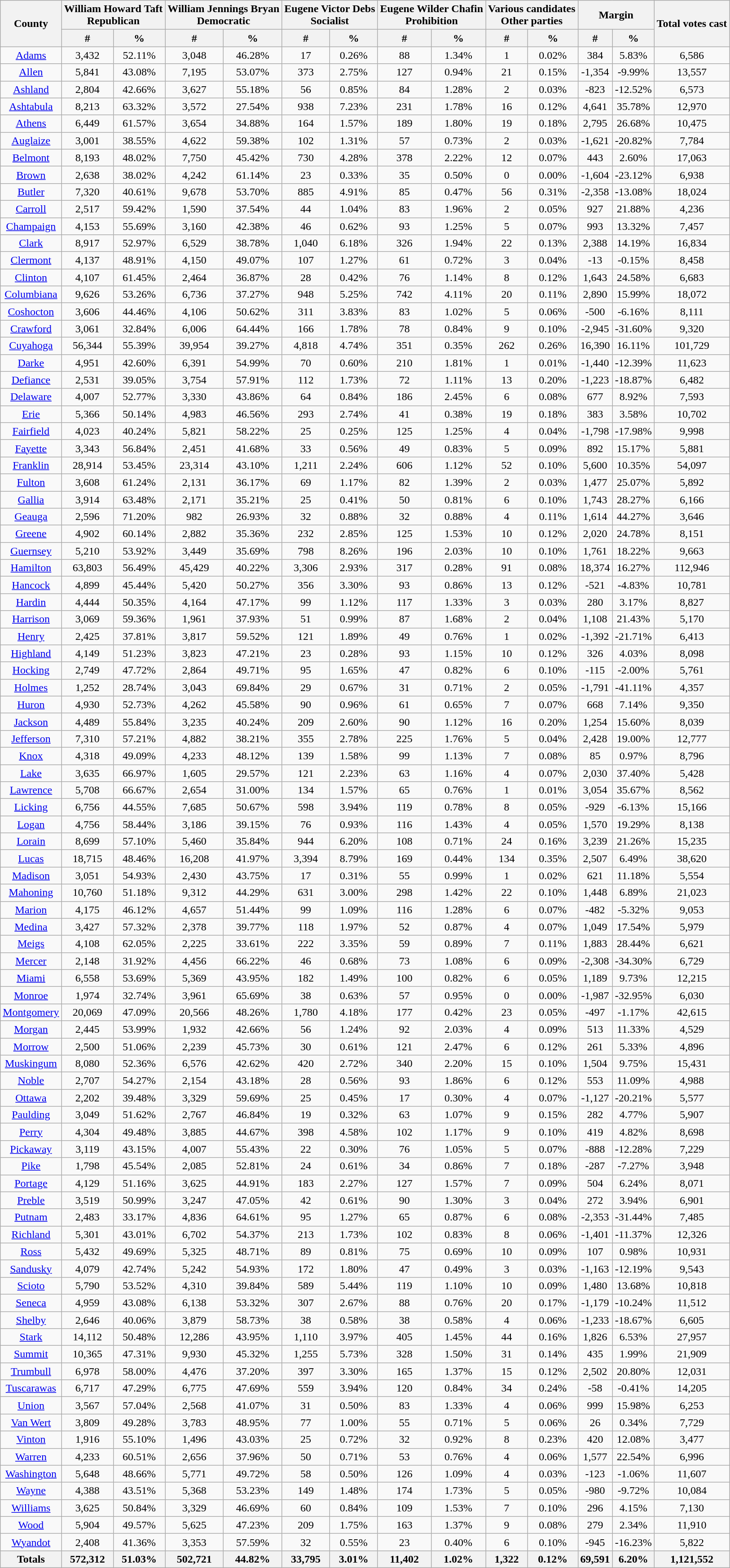<table class="wikitable sortable" style="text-align:center">
<tr>
<th style="text-align:center;" rowspan="2">County</th>
<th style="text-align:center;" colspan="2">William Howard Taft<br>Republican</th>
<th style="text-align:center;" colspan="2">William Jennings Bryan<br>Democratic</th>
<th style="text-align:center;" colspan="2">Eugene Victor Debs<br>Socialist</th>
<th style="text-align:center;" colspan="2">Eugene Wilder Chafin<br>Prohibition</th>
<th style="text-align:center;" colspan="2">Various candidates<br>Other parties</th>
<th style="text-align:center;" colspan="2">Margin</th>
<th style="text-align:center;" rowspan="2">Total votes cast</th>
</tr>
<tr>
<th style="text-align:center;" data-sort-type="number">#</th>
<th style="text-align:center;" data-sort-type="number">%</th>
<th style="text-align:center;" data-sort-type="number">#</th>
<th style="text-align:center;" data-sort-type="number">%</th>
<th style="text-align:center;" data-sort-type="number">#</th>
<th style="text-align:center;" data-sort-type="number">%</th>
<th style="text-align:center;" data-sort-type="number">#</th>
<th style="text-align:center;" data-sort-type="number">%</th>
<th style="text-align:center;" data-sort-type="number">#</th>
<th style="text-align:center;" data-sort-type="number">%</th>
<th style="text-align:center;" data-sort-type="number">#</th>
<th style="text-align:center;" data-sort-type="number">%</th>
</tr>
<tr style="text-align:center;">
<td><a href='#'>Adams</a></td>
<td>3,432</td>
<td>52.11%</td>
<td>3,048</td>
<td>46.28%</td>
<td>17</td>
<td>0.26%</td>
<td>88</td>
<td>1.34%</td>
<td>1</td>
<td>0.02%</td>
<td>384</td>
<td>5.83%</td>
<td>6,586</td>
</tr>
<tr style="text-align:center;">
<td><a href='#'>Allen</a></td>
<td>5,841</td>
<td>43.08%</td>
<td>7,195</td>
<td>53.07%</td>
<td>373</td>
<td>2.75%</td>
<td>127</td>
<td>0.94%</td>
<td>21</td>
<td>0.15%</td>
<td>-1,354</td>
<td>-9.99%</td>
<td>13,557</td>
</tr>
<tr style="text-align:center;">
<td><a href='#'>Ashland</a></td>
<td>2,804</td>
<td>42.66%</td>
<td>3,627</td>
<td>55.18%</td>
<td>56</td>
<td>0.85%</td>
<td>84</td>
<td>1.28%</td>
<td>2</td>
<td>0.03%</td>
<td>-823</td>
<td>-12.52%</td>
<td>6,573</td>
</tr>
<tr style="text-align:center;">
<td><a href='#'>Ashtabula</a></td>
<td>8,213</td>
<td>63.32%</td>
<td>3,572</td>
<td>27.54%</td>
<td>938</td>
<td>7.23%</td>
<td>231</td>
<td>1.78%</td>
<td>16</td>
<td>0.12%</td>
<td>4,641</td>
<td>35.78%</td>
<td>12,970</td>
</tr>
<tr style="text-align:center;">
<td><a href='#'>Athens</a></td>
<td>6,449</td>
<td>61.57%</td>
<td>3,654</td>
<td>34.88%</td>
<td>164</td>
<td>1.57%</td>
<td>189</td>
<td>1.80%</td>
<td>19</td>
<td>0.18%</td>
<td>2,795</td>
<td>26.68%</td>
<td>10,475</td>
</tr>
<tr style="text-align:center;">
<td><a href='#'>Auglaize</a></td>
<td>3,001</td>
<td>38.55%</td>
<td>4,622</td>
<td>59.38%</td>
<td>102</td>
<td>1.31%</td>
<td>57</td>
<td>0.73%</td>
<td>2</td>
<td>0.03%</td>
<td>-1,621</td>
<td>-20.82%</td>
<td>7,784</td>
</tr>
<tr style="text-align:center;">
<td><a href='#'>Belmont</a></td>
<td>8,193</td>
<td>48.02%</td>
<td>7,750</td>
<td>45.42%</td>
<td>730</td>
<td>4.28%</td>
<td>378</td>
<td>2.22%</td>
<td>12</td>
<td>0.07%</td>
<td>443</td>
<td>2.60%</td>
<td>17,063</td>
</tr>
<tr style="text-align:center;">
<td><a href='#'>Brown</a></td>
<td>2,638</td>
<td>38.02%</td>
<td>4,242</td>
<td>61.14%</td>
<td>23</td>
<td>0.33%</td>
<td>35</td>
<td>0.50%</td>
<td>0</td>
<td>0.00%</td>
<td>-1,604</td>
<td>-23.12%</td>
<td>6,938</td>
</tr>
<tr style="text-align:center;">
<td><a href='#'>Butler</a></td>
<td>7,320</td>
<td>40.61%</td>
<td>9,678</td>
<td>53.70%</td>
<td>885</td>
<td>4.91%</td>
<td>85</td>
<td>0.47%</td>
<td>56</td>
<td>0.31%</td>
<td>-2,358</td>
<td>-13.08%</td>
<td>18,024</td>
</tr>
<tr style="text-align:center;">
<td><a href='#'>Carroll</a></td>
<td>2,517</td>
<td>59.42%</td>
<td>1,590</td>
<td>37.54%</td>
<td>44</td>
<td>1.04%</td>
<td>83</td>
<td>1.96%</td>
<td>2</td>
<td>0.05%</td>
<td>927</td>
<td>21.88%</td>
<td>4,236</td>
</tr>
<tr style="text-align:center;">
<td><a href='#'>Champaign</a></td>
<td>4,153</td>
<td>55.69%</td>
<td>3,160</td>
<td>42.38%</td>
<td>46</td>
<td>0.62%</td>
<td>93</td>
<td>1.25%</td>
<td>5</td>
<td>0.07%</td>
<td>993</td>
<td>13.32%</td>
<td>7,457</td>
</tr>
<tr style="text-align:center;">
<td><a href='#'>Clark</a></td>
<td>8,917</td>
<td>52.97%</td>
<td>6,529</td>
<td>38.78%</td>
<td>1,040</td>
<td>6.18%</td>
<td>326</td>
<td>1.94%</td>
<td>22</td>
<td>0.13%</td>
<td>2,388</td>
<td>14.19%</td>
<td>16,834</td>
</tr>
<tr style="text-align:center;">
<td><a href='#'>Clermont</a></td>
<td>4,137</td>
<td>48.91%</td>
<td>4,150</td>
<td>49.07%</td>
<td>107</td>
<td>1.27%</td>
<td>61</td>
<td>0.72%</td>
<td>3</td>
<td>0.04%</td>
<td>-13</td>
<td>-0.15%</td>
<td>8,458</td>
</tr>
<tr style="text-align:center;">
<td><a href='#'>Clinton</a></td>
<td>4,107</td>
<td>61.45%</td>
<td>2,464</td>
<td>36.87%</td>
<td>28</td>
<td>0.42%</td>
<td>76</td>
<td>1.14%</td>
<td>8</td>
<td>0.12%</td>
<td>1,643</td>
<td>24.58%</td>
<td>6,683</td>
</tr>
<tr style="text-align:center;">
<td><a href='#'>Columbiana</a></td>
<td>9,626</td>
<td>53.26%</td>
<td>6,736</td>
<td>37.27%</td>
<td>948</td>
<td>5.25%</td>
<td>742</td>
<td>4.11%</td>
<td>20</td>
<td>0.11%</td>
<td>2,890</td>
<td>15.99%</td>
<td>18,072</td>
</tr>
<tr style="text-align:center;">
<td><a href='#'>Coshocton</a></td>
<td>3,606</td>
<td>44.46%</td>
<td>4,106</td>
<td>50.62%</td>
<td>311</td>
<td>3.83%</td>
<td>83</td>
<td>1.02%</td>
<td>5</td>
<td>0.06%</td>
<td>-500</td>
<td>-6.16%</td>
<td>8,111</td>
</tr>
<tr style="text-align:center;">
<td><a href='#'>Crawford</a></td>
<td>3,061</td>
<td>32.84%</td>
<td>6,006</td>
<td>64.44%</td>
<td>166</td>
<td>1.78%</td>
<td>78</td>
<td>0.84%</td>
<td>9</td>
<td>0.10%</td>
<td>-2,945</td>
<td>-31.60%</td>
<td>9,320</td>
</tr>
<tr style="text-align:center;">
<td><a href='#'>Cuyahoga</a></td>
<td>56,344</td>
<td>55.39%</td>
<td>39,954</td>
<td>39.27%</td>
<td>4,818</td>
<td>4.74%</td>
<td>351</td>
<td>0.35%</td>
<td>262</td>
<td>0.26%</td>
<td>16,390</td>
<td>16.11%</td>
<td>101,729</td>
</tr>
<tr style="text-align:center;">
<td><a href='#'>Darke</a></td>
<td>4,951</td>
<td>42.60%</td>
<td>6,391</td>
<td>54.99%</td>
<td>70</td>
<td>0.60%</td>
<td>210</td>
<td>1.81%</td>
<td>1</td>
<td>0.01%</td>
<td>-1,440</td>
<td>-12.39%</td>
<td>11,623</td>
</tr>
<tr style="text-align:center;">
<td><a href='#'>Defiance</a></td>
<td>2,531</td>
<td>39.05%</td>
<td>3,754</td>
<td>57.91%</td>
<td>112</td>
<td>1.73%</td>
<td>72</td>
<td>1.11%</td>
<td>13</td>
<td>0.20%</td>
<td>-1,223</td>
<td>-18.87%</td>
<td>6,482</td>
</tr>
<tr style="text-align:center;">
<td><a href='#'>Delaware</a></td>
<td>4,007</td>
<td>52.77%</td>
<td>3,330</td>
<td>43.86%</td>
<td>64</td>
<td>0.84%</td>
<td>186</td>
<td>2.45%</td>
<td>6</td>
<td>0.08%</td>
<td>677</td>
<td>8.92%</td>
<td>7,593</td>
</tr>
<tr style="text-align:center;">
<td><a href='#'>Erie</a></td>
<td>5,366</td>
<td>50.14%</td>
<td>4,983</td>
<td>46.56%</td>
<td>293</td>
<td>2.74%</td>
<td>41</td>
<td>0.38%</td>
<td>19</td>
<td>0.18%</td>
<td>383</td>
<td>3.58%</td>
<td>10,702</td>
</tr>
<tr style="text-align:center;">
<td><a href='#'>Fairfield</a></td>
<td>4,023</td>
<td>40.24%</td>
<td>5,821</td>
<td>58.22%</td>
<td>25</td>
<td>0.25%</td>
<td>125</td>
<td>1.25%</td>
<td>4</td>
<td>0.04%</td>
<td>-1,798</td>
<td>-17.98%</td>
<td>9,998</td>
</tr>
<tr style="text-align:center;">
<td><a href='#'>Fayette</a></td>
<td>3,343</td>
<td>56.84%</td>
<td>2,451</td>
<td>41.68%</td>
<td>33</td>
<td>0.56%</td>
<td>49</td>
<td>0.83%</td>
<td>5</td>
<td>0.09%</td>
<td>892</td>
<td>15.17%</td>
<td>5,881</td>
</tr>
<tr style="text-align:center;">
<td><a href='#'>Franklin</a></td>
<td>28,914</td>
<td>53.45%</td>
<td>23,314</td>
<td>43.10%</td>
<td>1,211</td>
<td>2.24%</td>
<td>606</td>
<td>1.12%</td>
<td>52</td>
<td>0.10%</td>
<td>5,600</td>
<td>10.35%</td>
<td>54,097</td>
</tr>
<tr style="text-align:center;">
<td><a href='#'>Fulton</a></td>
<td>3,608</td>
<td>61.24%</td>
<td>2,131</td>
<td>36.17%</td>
<td>69</td>
<td>1.17%</td>
<td>82</td>
<td>1.39%</td>
<td>2</td>
<td>0.03%</td>
<td>1,477</td>
<td>25.07%</td>
<td>5,892</td>
</tr>
<tr style="text-align:center;">
<td><a href='#'>Gallia</a></td>
<td>3,914</td>
<td>63.48%</td>
<td>2,171</td>
<td>35.21%</td>
<td>25</td>
<td>0.41%</td>
<td>50</td>
<td>0.81%</td>
<td>6</td>
<td>0.10%</td>
<td>1,743</td>
<td>28.27%</td>
<td>6,166</td>
</tr>
<tr style="text-align:center;">
<td><a href='#'>Geauga</a></td>
<td>2,596</td>
<td>71.20%</td>
<td>982</td>
<td>26.93%</td>
<td>32</td>
<td>0.88%</td>
<td>32</td>
<td>0.88%</td>
<td>4</td>
<td>0.11%</td>
<td>1,614</td>
<td>44.27%</td>
<td>3,646</td>
</tr>
<tr style="text-align:center;">
<td><a href='#'>Greene</a></td>
<td>4,902</td>
<td>60.14%</td>
<td>2,882</td>
<td>35.36%</td>
<td>232</td>
<td>2.85%</td>
<td>125</td>
<td>1.53%</td>
<td>10</td>
<td>0.12%</td>
<td>2,020</td>
<td>24.78%</td>
<td>8,151</td>
</tr>
<tr style="text-align:center;">
<td><a href='#'>Guernsey</a></td>
<td>5,210</td>
<td>53.92%</td>
<td>3,449</td>
<td>35.69%</td>
<td>798</td>
<td>8.26%</td>
<td>196</td>
<td>2.03%</td>
<td>10</td>
<td>0.10%</td>
<td>1,761</td>
<td>18.22%</td>
<td>9,663</td>
</tr>
<tr style="text-align:center;">
<td><a href='#'>Hamilton</a></td>
<td>63,803</td>
<td>56.49%</td>
<td>45,429</td>
<td>40.22%</td>
<td>3,306</td>
<td>2.93%</td>
<td>317</td>
<td>0.28%</td>
<td>91</td>
<td>0.08%</td>
<td>18,374</td>
<td>16.27%</td>
<td>112,946</td>
</tr>
<tr style="text-align:center;">
<td><a href='#'>Hancock</a></td>
<td>4,899</td>
<td>45.44%</td>
<td>5,420</td>
<td>50.27%</td>
<td>356</td>
<td>3.30%</td>
<td>93</td>
<td>0.86%</td>
<td>13</td>
<td>0.12%</td>
<td>-521</td>
<td>-4.83%</td>
<td>10,781</td>
</tr>
<tr style="text-align:center;">
<td><a href='#'>Hardin</a></td>
<td>4,444</td>
<td>50.35%</td>
<td>4,164</td>
<td>47.17%</td>
<td>99</td>
<td>1.12%</td>
<td>117</td>
<td>1.33%</td>
<td>3</td>
<td>0.03%</td>
<td>280</td>
<td>3.17%</td>
<td>8,827</td>
</tr>
<tr style="text-align:center;">
<td><a href='#'>Harrison</a></td>
<td>3,069</td>
<td>59.36%</td>
<td>1,961</td>
<td>37.93%</td>
<td>51</td>
<td>0.99%</td>
<td>87</td>
<td>1.68%</td>
<td>2</td>
<td>0.04%</td>
<td>1,108</td>
<td>21.43%</td>
<td>5,170</td>
</tr>
<tr style="text-align:center;">
<td><a href='#'>Henry</a></td>
<td>2,425</td>
<td>37.81%</td>
<td>3,817</td>
<td>59.52%</td>
<td>121</td>
<td>1.89%</td>
<td>49</td>
<td>0.76%</td>
<td>1</td>
<td>0.02%</td>
<td>-1,392</td>
<td>-21.71%</td>
<td>6,413</td>
</tr>
<tr style="text-align:center;">
<td><a href='#'>Highland</a></td>
<td>4,149</td>
<td>51.23%</td>
<td>3,823</td>
<td>47.21%</td>
<td>23</td>
<td>0.28%</td>
<td>93</td>
<td>1.15%</td>
<td>10</td>
<td>0.12%</td>
<td>326</td>
<td>4.03%</td>
<td>8,098</td>
</tr>
<tr style="text-align:center;">
<td><a href='#'>Hocking</a></td>
<td>2,749</td>
<td>47.72%</td>
<td>2,864</td>
<td>49.71%</td>
<td>95</td>
<td>1.65%</td>
<td>47</td>
<td>0.82%</td>
<td>6</td>
<td>0.10%</td>
<td>-115</td>
<td>-2.00%</td>
<td>5,761</td>
</tr>
<tr style="text-align:center;">
<td><a href='#'>Holmes</a></td>
<td>1,252</td>
<td>28.74%</td>
<td>3,043</td>
<td>69.84%</td>
<td>29</td>
<td>0.67%</td>
<td>31</td>
<td>0.71%</td>
<td>2</td>
<td>0.05%</td>
<td>-1,791</td>
<td>-41.11%</td>
<td>4,357</td>
</tr>
<tr style="text-align:center;">
<td><a href='#'>Huron</a></td>
<td>4,930</td>
<td>52.73%</td>
<td>4,262</td>
<td>45.58%</td>
<td>90</td>
<td>0.96%</td>
<td>61</td>
<td>0.65%</td>
<td>7</td>
<td>0.07%</td>
<td>668</td>
<td>7.14%</td>
<td>9,350</td>
</tr>
<tr style="text-align:center;">
<td><a href='#'>Jackson</a></td>
<td>4,489</td>
<td>55.84%</td>
<td>3,235</td>
<td>40.24%</td>
<td>209</td>
<td>2.60%</td>
<td>90</td>
<td>1.12%</td>
<td>16</td>
<td>0.20%</td>
<td>1,254</td>
<td>15.60%</td>
<td>8,039</td>
</tr>
<tr style="text-align:center;">
<td><a href='#'>Jefferson</a></td>
<td>7,310</td>
<td>57.21%</td>
<td>4,882</td>
<td>38.21%</td>
<td>355</td>
<td>2.78%</td>
<td>225</td>
<td>1.76%</td>
<td>5</td>
<td>0.04%</td>
<td>2,428</td>
<td>19.00%</td>
<td>12,777</td>
</tr>
<tr style="text-align:center;">
<td><a href='#'>Knox</a></td>
<td>4,318</td>
<td>49.09%</td>
<td>4,233</td>
<td>48.12%</td>
<td>139</td>
<td>1.58%</td>
<td>99</td>
<td>1.13%</td>
<td>7</td>
<td>0.08%</td>
<td>85</td>
<td>0.97%</td>
<td>8,796</td>
</tr>
<tr style="text-align:center;">
<td><a href='#'>Lake</a></td>
<td>3,635</td>
<td>66.97%</td>
<td>1,605</td>
<td>29.57%</td>
<td>121</td>
<td>2.23%</td>
<td>63</td>
<td>1.16%</td>
<td>4</td>
<td>0.07%</td>
<td>2,030</td>
<td>37.40%</td>
<td>5,428</td>
</tr>
<tr style="text-align:center;">
<td><a href='#'>Lawrence</a></td>
<td>5,708</td>
<td>66.67%</td>
<td>2,654</td>
<td>31.00%</td>
<td>134</td>
<td>1.57%</td>
<td>65</td>
<td>0.76%</td>
<td>1</td>
<td>0.01%</td>
<td>3,054</td>
<td>35.67%</td>
<td>8,562</td>
</tr>
<tr style="text-align:center;">
<td><a href='#'>Licking</a></td>
<td>6,756</td>
<td>44.55%</td>
<td>7,685</td>
<td>50.67%</td>
<td>598</td>
<td>3.94%</td>
<td>119</td>
<td>0.78%</td>
<td>8</td>
<td>0.05%</td>
<td>-929</td>
<td>-6.13%</td>
<td>15,166</td>
</tr>
<tr style="text-align:center;">
<td><a href='#'>Logan</a></td>
<td>4,756</td>
<td>58.44%</td>
<td>3,186</td>
<td>39.15%</td>
<td>76</td>
<td>0.93%</td>
<td>116</td>
<td>1.43%</td>
<td>4</td>
<td>0.05%</td>
<td>1,570</td>
<td>19.29%</td>
<td>8,138</td>
</tr>
<tr style="text-align:center;">
<td><a href='#'>Lorain</a></td>
<td>8,699</td>
<td>57.10%</td>
<td>5,460</td>
<td>35.84%</td>
<td>944</td>
<td>6.20%</td>
<td>108</td>
<td>0.71%</td>
<td>24</td>
<td>0.16%</td>
<td>3,239</td>
<td>21.26%</td>
<td>15,235</td>
</tr>
<tr style="text-align:center;">
<td><a href='#'>Lucas</a></td>
<td>18,715</td>
<td>48.46%</td>
<td>16,208</td>
<td>41.97%</td>
<td>3,394</td>
<td>8.79%</td>
<td>169</td>
<td>0.44%</td>
<td>134</td>
<td>0.35%</td>
<td>2,507</td>
<td>6.49%</td>
<td>38,620</td>
</tr>
<tr style="text-align:center;">
<td><a href='#'>Madison</a></td>
<td>3,051</td>
<td>54.93%</td>
<td>2,430</td>
<td>43.75%</td>
<td>17</td>
<td>0.31%</td>
<td>55</td>
<td>0.99%</td>
<td>1</td>
<td>0.02%</td>
<td>621</td>
<td>11.18%</td>
<td>5,554</td>
</tr>
<tr style="text-align:center;">
<td><a href='#'>Mahoning</a></td>
<td>10,760</td>
<td>51.18%</td>
<td>9,312</td>
<td>44.29%</td>
<td>631</td>
<td>3.00%</td>
<td>298</td>
<td>1.42%</td>
<td>22</td>
<td>0.10%</td>
<td>1,448</td>
<td>6.89%</td>
<td>21,023</td>
</tr>
<tr style="text-align:center;">
<td><a href='#'>Marion</a></td>
<td>4,175</td>
<td>46.12%</td>
<td>4,657</td>
<td>51.44%</td>
<td>99</td>
<td>1.09%</td>
<td>116</td>
<td>1.28%</td>
<td>6</td>
<td>0.07%</td>
<td>-482</td>
<td>-5.32%</td>
<td>9,053</td>
</tr>
<tr style="text-align:center;">
<td><a href='#'>Medina</a></td>
<td>3,427</td>
<td>57.32%</td>
<td>2,378</td>
<td>39.77%</td>
<td>118</td>
<td>1.97%</td>
<td>52</td>
<td>0.87%</td>
<td>4</td>
<td>0.07%</td>
<td>1,049</td>
<td>17.54%</td>
<td>5,979</td>
</tr>
<tr style="text-align:center;">
<td><a href='#'>Meigs</a></td>
<td>4,108</td>
<td>62.05%</td>
<td>2,225</td>
<td>33.61%</td>
<td>222</td>
<td>3.35%</td>
<td>59</td>
<td>0.89%</td>
<td>7</td>
<td>0.11%</td>
<td>1,883</td>
<td>28.44%</td>
<td>6,621</td>
</tr>
<tr style="text-align:center;">
<td><a href='#'>Mercer</a></td>
<td>2,148</td>
<td>31.92%</td>
<td>4,456</td>
<td>66.22%</td>
<td>46</td>
<td>0.68%</td>
<td>73</td>
<td>1.08%</td>
<td>6</td>
<td>0.09%</td>
<td>-2,308</td>
<td>-34.30%</td>
<td>6,729</td>
</tr>
<tr style="text-align:center;">
<td><a href='#'>Miami</a></td>
<td>6,558</td>
<td>53.69%</td>
<td>5,369</td>
<td>43.95%</td>
<td>182</td>
<td>1.49%</td>
<td>100</td>
<td>0.82%</td>
<td>6</td>
<td>0.05%</td>
<td>1,189</td>
<td>9.73%</td>
<td>12,215</td>
</tr>
<tr style="text-align:center;">
<td><a href='#'>Monroe</a></td>
<td>1,974</td>
<td>32.74%</td>
<td>3,961</td>
<td>65.69%</td>
<td>38</td>
<td>0.63%</td>
<td>57</td>
<td>0.95%</td>
<td>0</td>
<td>0.00%</td>
<td>-1,987</td>
<td>-32.95%</td>
<td>6,030</td>
</tr>
<tr style="text-align:center;">
<td><a href='#'>Montgomery</a></td>
<td>20,069</td>
<td>47.09%</td>
<td>20,566</td>
<td>48.26%</td>
<td>1,780</td>
<td>4.18%</td>
<td>177</td>
<td>0.42%</td>
<td>23</td>
<td>0.05%</td>
<td>-497</td>
<td>-1.17%</td>
<td>42,615</td>
</tr>
<tr style="text-align:center;">
<td><a href='#'>Morgan</a></td>
<td>2,445</td>
<td>53.99%</td>
<td>1,932</td>
<td>42.66%</td>
<td>56</td>
<td>1.24%</td>
<td>92</td>
<td>2.03%</td>
<td>4</td>
<td>0.09%</td>
<td>513</td>
<td>11.33%</td>
<td>4,529</td>
</tr>
<tr style="text-align:center;">
<td><a href='#'>Morrow</a></td>
<td>2,500</td>
<td>51.06%</td>
<td>2,239</td>
<td>45.73%</td>
<td>30</td>
<td>0.61%</td>
<td>121</td>
<td>2.47%</td>
<td>6</td>
<td>0.12%</td>
<td>261</td>
<td>5.33%</td>
<td>4,896</td>
</tr>
<tr style="text-align:center;">
<td><a href='#'>Muskingum</a></td>
<td>8,080</td>
<td>52.36%</td>
<td>6,576</td>
<td>42.62%</td>
<td>420</td>
<td>2.72%</td>
<td>340</td>
<td>2.20%</td>
<td>15</td>
<td>0.10%</td>
<td>1,504</td>
<td>9.75%</td>
<td>15,431</td>
</tr>
<tr style="text-align:center;">
<td><a href='#'>Noble</a></td>
<td>2,707</td>
<td>54.27%</td>
<td>2,154</td>
<td>43.18%</td>
<td>28</td>
<td>0.56%</td>
<td>93</td>
<td>1.86%</td>
<td>6</td>
<td>0.12%</td>
<td>553</td>
<td>11.09%</td>
<td>4,988</td>
</tr>
<tr style="text-align:center;">
<td><a href='#'>Ottawa</a></td>
<td>2,202</td>
<td>39.48%</td>
<td>3,329</td>
<td>59.69%</td>
<td>25</td>
<td>0.45%</td>
<td>17</td>
<td>0.30%</td>
<td>4</td>
<td>0.07%</td>
<td>-1,127</td>
<td>-20.21%</td>
<td>5,577</td>
</tr>
<tr style="text-align:center;">
<td><a href='#'>Paulding</a></td>
<td>3,049</td>
<td>51.62%</td>
<td>2,767</td>
<td>46.84%</td>
<td>19</td>
<td>0.32%</td>
<td>63</td>
<td>1.07%</td>
<td>9</td>
<td>0.15%</td>
<td>282</td>
<td>4.77%</td>
<td>5,907</td>
</tr>
<tr style="text-align:center;">
<td><a href='#'>Perry</a></td>
<td>4,304</td>
<td>49.48%</td>
<td>3,885</td>
<td>44.67%</td>
<td>398</td>
<td>4.58%</td>
<td>102</td>
<td>1.17%</td>
<td>9</td>
<td>0.10%</td>
<td>419</td>
<td>4.82%</td>
<td>8,698</td>
</tr>
<tr style="text-align:center;">
<td><a href='#'>Pickaway</a></td>
<td>3,119</td>
<td>43.15%</td>
<td>4,007</td>
<td>55.43%</td>
<td>22</td>
<td>0.30%</td>
<td>76</td>
<td>1.05%</td>
<td>5</td>
<td>0.07%</td>
<td>-888</td>
<td>-12.28%</td>
<td>7,229</td>
</tr>
<tr style="text-align:center;">
<td><a href='#'>Pike</a></td>
<td>1,798</td>
<td>45.54%</td>
<td>2,085</td>
<td>52.81%</td>
<td>24</td>
<td>0.61%</td>
<td>34</td>
<td>0.86%</td>
<td>7</td>
<td>0.18%</td>
<td>-287</td>
<td>-7.27%</td>
<td>3,948</td>
</tr>
<tr style="text-align:center;">
<td><a href='#'>Portage</a></td>
<td>4,129</td>
<td>51.16%</td>
<td>3,625</td>
<td>44.91%</td>
<td>183</td>
<td>2.27%</td>
<td>127</td>
<td>1.57%</td>
<td>7</td>
<td>0.09%</td>
<td>504</td>
<td>6.24%</td>
<td>8,071</td>
</tr>
<tr style="text-align:center;">
<td><a href='#'>Preble</a></td>
<td>3,519</td>
<td>50.99%</td>
<td>3,247</td>
<td>47.05%</td>
<td>42</td>
<td>0.61%</td>
<td>90</td>
<td>1.30%</td>
<td>3</td>
<td>0.04%</td>
<td>272</td>
<td>3.94%</td>
<td>6,901</td>
</tr>
<tr style="text-align:center;">
<td><a href='#'>Putnam</a></td>
<td>2,483</td>
<td>33.17%</td>
<td>4,836</td>
<td>64.61%</td>
<td>95</td>
<td>1.27%</td>
<td>65</td>
<td>0.87%</td>
<td>6</td>
<td>0.08%</td>
<td>-2,353</td>
<td>-31.44%</td>
<td>7,485</td>
</tr>
<tr style="text-align:center;">
<td><a href='#'>Richland</a></td>
<td>5,301</td>
<td>43.01%</td>
<td>6,702</td>
<td>54.37%</td>
<td>213</td>
<td>1.73%</td>
<td>102</td>
<td>0.83%</td>
<td>8</td>
<td>0.06%</td>
<td>-1,401</td>
<td>-11.37%</td>
<td>12,326</td>
</tr>
<tr style="text-align:center;">
<td><a href='#'>Ross</a></td>
<td>5,432</td>
<td>49.69%</td>
<td>5,325</td>
<td>48.71%</td>
<td>89</td>
<td>0.81%</td>
<td>75</td>
<td>0.69%</td>
<td>10</td>
<td>0.09%</td>
<td>107</td>
<td>0.98%</td>
<td>10,931</td>
</tr>
<tr style="text-align:center;">
<td><a href='#'>Sandusky</a></td>
<td>4,079</td>
<td>42.74%</td>
<td>5,242</td>
<td>54.93%</td>
<td>172</td>
<td>1.80%</td>
<td>47</td>
<td>0.49%</td>
<td>3</td>
<td>0.03%</td>
<td>-1,163</td>
<td>-12.19%</td>
<td>9,543</td>
</tr>
<tr style="text-align:center;">
<td><a href='#'>Scioto</a></td>
<td>5,790</td>
<td>53.52%</td>
<td>4,310</td>
<td>39.84%</td>
<td>589</td>
<td>5.44%</td>
<td>119</td>
<td>1.10%</td>
<td>10</td>
<td>0.09%</td>
<td>1,480</td>
<td>13.68%</td>
<td>10,818</td>
</tr>
<tr style="text-align:center;">
<td><a href='#'>Seneca</a></td>
<td>4,959</td>
<td>43.08%</td>
<td>6,138</td>
<td>53.32%</td>
<td>307</td>
<td>2.67%</td>
<td>88</td>
<td>0.76%</td>
<td>20</td>
<td>0.17%</td>
<td>-1,179</td>
<td>-10.24%</td>
<td>11,512</td>
</tr>
<tr style="text-align:center;">
<td><a href='#'>Shelby</a></td>
<td>2,646</td>
<td>40.06%</td>
<td>3,879</td>
<td>58.73%</td>
<td>38</td>
<td>0.58%</td>
<td>38</td>
<td>0.58%</td>
<td>4</td>
<td>0.06%</td>
<td>-1,233</td>
<td>-18.67%</td>
<td>6,605</td>
</tr>
<tr style="text-align:center;">
<td><a href='#'>Stark</a></td>
<td>14,112</td>
<td>50.48%</td>
<td>12,286</td>
<td>43.95%</td>
<td>1,110</td>
<td>3.97%</td>
<td>405</td>
<td>1.45%</td>
<td>44</td>
<td>0.16%</td>
<td>1,826</td>
<td>6.53%</td>
<td>27,957</td>
</tr>
<tr style="text-align:center;">
<td><a href='#'>Summit</a></td>
<td>10,365</td>
<td>47.31%</td>
<td>9,930</td>
<td>45.32%</td>
<td>1,255</td>
<td>5.73%</td>
<td>328</td>
<td>1.50%</td>
<td>31</td>
<td>0.14%</td>
<td>435</td>
<td>1.99%</td>
<td>21,909</td>
</tr>
<tr style="text-align:center;">
<td><a href='#'>Trumbull</a></td>
<td>6,978</td>
<td>58.00%</td>
<td>4,476</td>
<td>37.20%</td>
<td>397</td>
<td>3.30%</td>
<td>165</td>
<td>1.37%</td>
<td>15</td>
<td>0.12%</td>
<td>2,502</td>
<td>20.80%</td>
<td>12,031</td>
</tr>
<tr style="text-align:center;">
<td><a href='#'>Tuscarawas</a></td>
<td>6,717</td>
<td>47.29%</td>
<td>6,775</td>
<td>47.69%</td>
<td>559</td>
<td>3.94%</td>
<td>120</td>
<td>0.84%</td>
<td>34</td>
<td>0.24%</td>
<td>-58</td>
<td>-0.41%</td>
<td>14,205</td>
</tr>
<tr style="text-align:center;">
<td><a href='#'>Union</a></td>
<td>3,567</td>
<td>57.04%</td>
<td>2,568</td>
<td>41.07%</td>
<td>31</td>
<td>0.50%</td>
<td>83</td>
<td>1.33%</td>
<td>4</td>
<td>0.06%</td>
<td>999</td>
<td>15.98%</td>
<td>6,253</td>
</tr>
<tr style="text-align:center;">
<td><a href='#'>Van Wert</a></td>
<td>3,809</td>
<td>49.28%</td>
<td>3,783</td>
<td>48.95%</td>
<td>77</td>
<td>1.00%</td>
<td>55</td>
<td>0.71%</td>
<td>5</td>
<td>0.06%</td>
<td>26</td>
<td>0.34%</td>
<td>7,729</td>
</tr>
<tr style="text-align:center;">
<td><a href='#'>Vinton</a></td>
<td>1,916</td>
<td>55.10%</td>
<td>1,496</td>
<td>43.03%</td>
<td>25</td>
<td>0.72%</td>
<td>32</td>
<td>0.92%</td>
<td>8</td>
<td>0.23%</td>
<td>420</td>
<td>12.08%</td>
<td>3,477</td>
</tr>
<tr style="text-align:center;">
<td><a href='#'>Warren</a></td>
<td>4,233</td>
<td>60.51%</td>
<td>2,656</td>
<td>37.96%</td>
<td>50</td>
<td>0.71%</td>
<td>53</td>
<td>0.76%</td>
<td>4</td>
<td>0.06%</td>
<td>1,577</td>
<td>22.54%</td>
<td>6,996</td>
</tr>
<tr style="text-align:center;">
<td><a href='#'>Washington</a></td>
<td>5,648</td>
<td>48.66%</td>
<td>5,771</td>
<td>49.72%</td>
<td>58</td>
<td>0.50%</td>
<td>126</td>
<td>1.09%</td>
<td>4</td>
<td>0.03%</td>
<td>-123</td>
<td>-1.06%</td>
<td>11,607</td>
</tr>
<tr style="text-align:center;">
<td><a href='#'>Wayne</a></td>
<td>4,388</td>
<td>43.51%</td>
<td>5,368</td>
<td>53.23%</td>
<td>149</td>
<td>1.48%</td>
<td>174</td>
<td>1.73%</td>
<td>5</td>
<td>0.05%</td>
<td>-980</td>
<td>-9.72%</td>
<td>10,084</td>
</tr>
<tr style="text-align:center;">
<td><a href='#'>Williams</a></td>
<td>3,625</td>
<td>50.84%</td>
<td>3,329</td>
<td>46.69%</td>
<td>60</td>
<td>0.84%</td>
<td>109</td>
<td>1.53%</td>
<td>7</td>
<td>0.10%</td>
<td>296</td>
<td>4.15%</td>
<td>7,130</td>
</tr>
<tr style="text-align:center;">
<td><a href='#'>Wood</a></td>
<td>5,904</td>
<td>49.57%</td>
<td>5,625</td>
<td>47.23%</td>
<td>209</td>
<td>1.75%</td>
<td>163</td>
<td>1.37%</td>
<td>9</td>
<td>0.08%</td>
<td>279</td>
<td>2.34%</td>
<td>11,910</td>
</tr>
<tr style="text-align:center;">
<td><a href='#'>Wyandot</a></td>
<td>2,408</td>
<td>41.36%</td>
<td>3,353</td>
<td>57.59%</td>
<td>32</td>
<td>0.55%</td>
<td>23</td>
<td>0.40%</td>
<td>6</td>
<td>0.10%</td>
<td>-945</td>
<td>-16.23%</td>
<td>5,822</td>
</tr>
<tr style="text-align:center;">
<th>Totals</th>
<th>572,312</th>
<th>51.03%</th>
<th>502,721</th>
<th>44.82%</th>
<th>33,795</th>
<th>3.01%</th>
<th>11,402</th>
<th>1.02%</th>
<th>1,322</th>
<th>0.12%</th>
<th>69,591</th>
<th>6.20%</th>
<th>1,121,552</th>
</tr>
</table>
